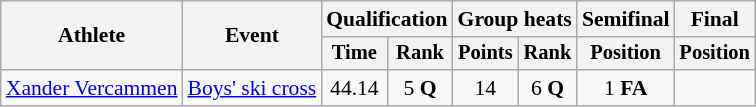<table class="wikitable" style="font-size:90%">
<tr>
<th rowspan="2">Athlete</th>
<th rowspan="2">Event</th>
<th colspan=2>Qualification</th>
<th colspan=2>Group heats</th>
<th>Semifinal</th>
<th>Final</th>
</tr>
<tr style="font-size:95%">
<th>Time</th>
<th>Rank</th>
<th>Points</th>
<th>Rank</th>
<th>Position</th>
<th>Position</th>
</tr>
<tr align=center>
<td align=left><a href='#'>Xander Vercammen</a></td>
<td align=left><a href='#'>Boys' ski cross</a></td>
<td>44.14</td>
<td>5 <strong>Q</strong></td>
<td>14</td>
<td>6 <strong>Q</strong></td>
<td>1 <strong>FA</strong></td>
<td></td>
</tr>
</table>
